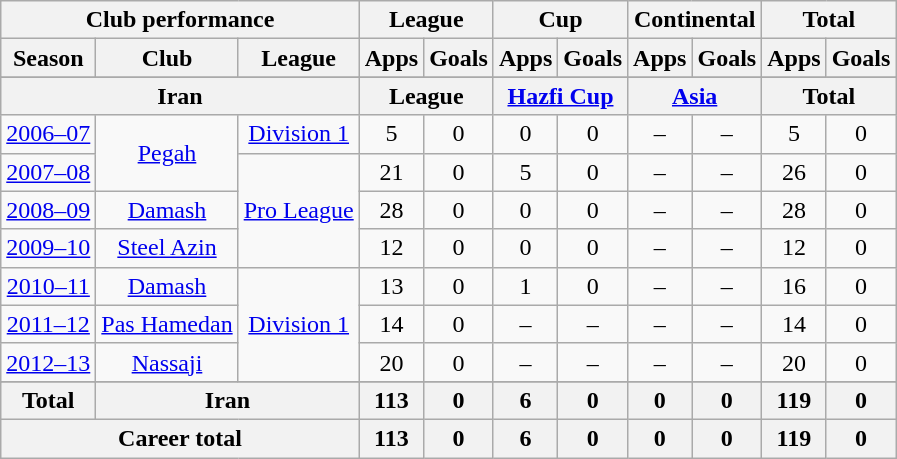<table class="wikitable" style="text-align:center">
<tr>
<th colspan=3>Club performance</th>
<th colspan=2>League</th>
<th colspan=2>Cup</th>
<th colspan=2>Continental</th>
<th colspan=2>Total</th>
</tr>
<tr>
<th>Season</th>
<th>Club</th>
<th>League</th>
<th>Apps</th>
<th>Goals</th>
<th>Apps</th>
<th>Goals</th>
<th>Apps</th>
<th>Goals</th>
<th>Apps</th>
<th>Goals</th>
</tr>
<tr>
</tr>
<tr>
<th colspan=3>Iran</th>
<th colspan=2>League</th>
<th colspan=2><a href='#'>Hazfi Cup</a></th>
<th colspan=2><a href='#'>Asia</a></th>
<th colspan=2>Total</th>
</tr>
<tr>
<td><a href='#'>2006–07</a></td>
<td rowspan="2"><a href='#'>Pegah</a></td>
<td rowspan="1"><a href='#'>Division 1</a></td>
<td>5</td>
<td>0</td>
<td>0</td>
<td>0</td>
<td>–</td>
<td>–</td>
<td>5</td>
<td>0</td>
</tr>
<tr>
<td><a href='#'>2007–08</a></td>
<td rowspan="3"><a href='#'>Pro League</a></td>
<td>21</td>
<td>0</td>
<td>5</td>
<td>0</td>
<td>–</td>
<td>–</td>
<td>26</td>
<td>0</td>
</tr>
<tr>
<td><a href='#'>2008–09</a></td>
<td rowspan="1"><a href='#'>Damash</a></td>
<td>28</td>
<td>0</td>
<td>0</td>
<td>0</td>
<td>–</td>
<td>–</td>
<td>28</td>
<td>0</td>
</tr>
<tr>
<td><a href='#'>2009–10</a></td>
<td rowspan="1"><a href='#'>Steel Azin</a></td>
<td>12</td>
<td>0</td>
<td>0</td>
<td>0</td>
<td>–</td>
<td>–</td>
<td>12</td>
<td>0</td>
</tr>
<tr>
<td><a href='#'>2010–11</a></td>
<td rowspan="1"><a href='#'>Damash</a></td>
<td rowspan="3"><a href='#'>Division 1</a></td>
<td>13</td>
<td>0</td>
<td>1</td>
<td>0</td>
<td>–</td>
<td>–</td>
<td>16</td>
<td>0</td>
</tr>
<tr>
<td><a href='#'>2011–12</a></td>
<td rowspan="1"><a href='#'>Pas Hamedan</a></td>
<td>14</td>
<td>0</td>
<td>–</td>
<td>–</td>
<td>–</td>
<td>–</td>
<td>14</td>
<td>0</td>
</tr>
<tr>
<td><a href='#'>2012–13</a></td>
<td rowspan="1"><a href='#'>Nassaji</a></td>
<td>20</td>
<td>0</td>
<td>–</td>
<td>–</td>
<td>–</td>
<td>–</td>
<td>20</td>
<td>0</td>
</tr>
<tr>
</tr>
<tr>
<th rowspan=1>Total</th>
<th colspan=2>Iran</th>
<th>113</th>
<th>0</th>
<th>6</th>
<th>0</th>
<th>0</th>
<th>0</th>
<th>119</th>
<th>0</th>
</tr>
<tr>
<th colspan=3>Career total</th>
<th>113</th>
<th>0</th>
<th>6</th>
<th>0</th>
<th>0</th>
<th>0</th>
<th>119</th>
<th>0</th>
</tr>
</table>
